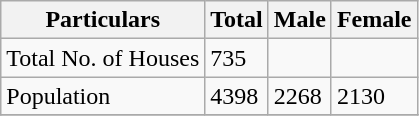<table class="wikitable sortable">
<tr>
<th>Particulars</th>
<th>Total</th>
<th>Male</th>
<th>Female</th>
</tr>
<tr>
<td>Total No. of Houses</td>
<td>735</td>
<td></td>
<td></td>
</tr>
<tr>
<td>Population</td>
<td>4398</td>
<td>2268</td>
<td>2130</td>
</tr>
<tr>
</tr>
</table>
